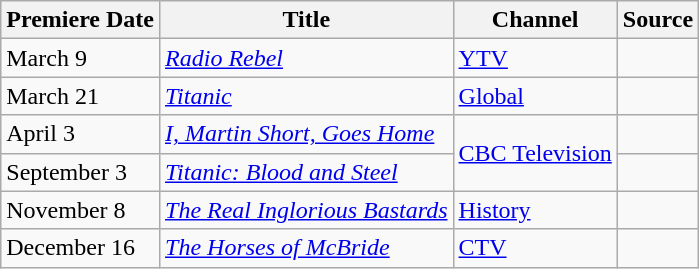<table class="wikitable sortable">
<tr>
<th>Premiere Date</th>
<th>Title</th>
<th>Channel</th>
<th>Source</th>
</tr>
<tr>
<td>March 9</td>
<td><em><a href='#'>Radio Rebel</a></em></td>
<td><a href='#'>YTV</a></td>
<td></td>
</tr>
<tr>
<td>March 21</td>
<td><em><a href='#'>Titanic</a></em></td>
<td><a href='#'>Global</a></td>
<td></td>
</tr>
<tr>
<td>April 3</td>
<td><em><a href='#'>I, Martin Short, Goes Home</a></em></td>
<td rowspan="2"><a href='#'>CBC Television</a></td>
<td></td>
</tr>
<tr>
<td>September 3</td>
<td><em><a href='#'>Titanic: Blood and Steel</a></em></td>
<td></td>
</tr>
<tr>
<td>November 8</td>
<td><em><a href='#'>The Real Inglorious Bastards</a></em></td>
<td><a href='#'>History</a></td>
<td></td>
</tr>
<tr>
<td>December 16</td>
<td><em><a href='#'>The Horses of McBride</a></em></td>
<td><a href='#'>CTV</a></td>
<td></td>
</tr>
</table>
